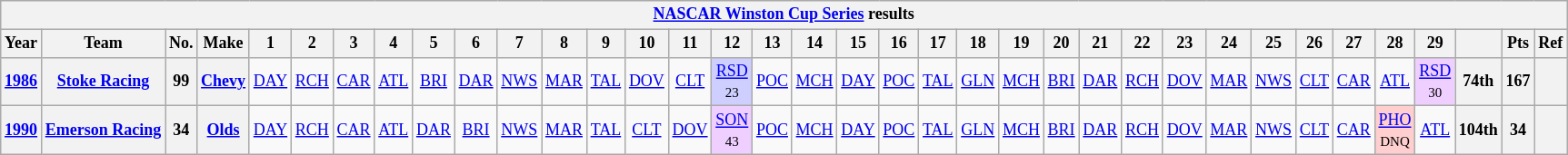<table class="wikitable" style="text-align:center; font-size:75%">
<tr>
<th colspan="36"><a href='#'>NASCAR Winston Cup Series</a> results</th>
</tr>
<tr>
<th>Year</th>
<th>Team</th>
<th>No.</th>
<th>Make</th>
<th>1</th>
<th>2</th>
<th>3</th>
<th>4</th>
<th>5</th>
<th>6</th>
<th>7</th>
<th>8</th>
<th>9</th>
<th>10</th>
<th>11</th>
<th>12</th>
<th>13</th>
<th>14</th>
<th>15</th>
<th>16</th>
<th>17</th>
<th>18</th>
<th>19</th>
<th>20</th>
<th>21</th>
<th>22</th>
<th>23</th>
<th>24</th>
<th>25</th>
<th>26</th>
<th>27</th>
<th>28</th>
<th>29</th>
<th></th>
<th>Pts</th>
<th>Ref</th>
</tr>
<tr>
<th><a href='#'>1986</a></th>
<th><a href='#'>Stoke Racing</a></th>
<th>99</th>
<th><a href='#'>Chevy</a></th>
<td><a href='#'>DAY</a></td>
<td><a href='#'>RCH</a></td>
<td><a href='#'>CAR</a></td>
<td><a href='#'>ATL</a></td>
<td><a href='#'>BRI</a></td>
<td><a href='#'>DAR</a></td>
<td><a href='#'>NWS</a></td>
<td><a href='#'>MAR</a></td>
<td><a href='#'>TAL</a></td>
<td><a href='#'>DOV</a></td>
<td><a href='#'>CLT</a></td>
<td style="background:#CFCFFF;"><a href='#'>RSD</a><br><small>23</small></td>
<td><a href='#'>POC</a></td>
<td><a href='#'>MCH</a></td>
<td><a href='#'>DAY</a></td>
<td><a href='#'>POC</a></td>
<td><a href='#'>TAL</a></td>
<td><a href='#'>GLN</a></td>
<td><a href='#'>MCH</a></td>
<td><a href='#'>BRI</a></td>
<td><a href='#'>DAR</a></td>
<td><a href='#'>RCH</a></td>
<td><a href='#'>DOV</a></td>
<td><a href='#'>MAR</a></td>
<td><a href='#'>NWS</a></td>
<td><a href='#'>CLT</a></td>
<td><a href='#'>CAR</a></td>
<td><a href='#'>ATL</a></td>
<td style="background:#EFCFFF;"><a href='#'>RSD</a><br><small>30</small></td>
<th>74th</th>
<th>167</th>
<th></th>
</tr>
<tr>
<th><a href='#'>1990</a></th>
<th><a href='#'>Emerson Racing</a></th>
<th>34</th>
<th><a href='#'>Olds</a></th>
<td><a href='#'>DAY</a></td>
<td><a href='#'>RCH</a></td>
<td><a href='#'>CAR</a></td>
<td><a href='#'>ATL</a></td>
<td><a href='#'>DAR</a></td>
<td><a href='#'>BRI</a></td>
<td><a href='#'>NWS</a></td>
<td><a href='#'>MAR</a></td>
<td><a href='#'>TAL</a></td>
<td><a href='#'>CLT</a></td>
<td><a href='#'>DOV</a></td>
<td style="background:#EFCFFF;"><a href='#'>SON</a><br><small>43</small></td>
<td><a href='#'>POC</a></td>
<td><a href='#'>MCH</a></td>
<td><a href='#'>DAY</a></td>
<td><a href='#'>POC</a></td>
<td><a href='#'>TAL</a></td>
<td><a href='#'>GLN</a></td>
<td><a href='#'>MCH</a></td>
<td><a href='#'>BRI</a></td>
<td><a href='#'>DAR</a></td>
<td><a href='#'>RCH</a></td>
<td><a href='#'>DOV</a></td>
<td><a href='#'>MAR</a></td>
<td><a href='#'>NWS</a></td>
<td><a href='#'>CLT</a></td>
<td><a href='#'>CAR</a></td>
<td style="background:#FFCFCF;"><a href='#'>PHO</a><br><small>DNQ</small></td>
<td><a href='#'>ATL</a></td>
<th>104th</th>
<th>34</th>
<th></th>
</tr>
</table>
